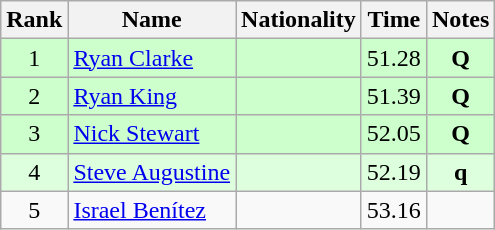<table class="wikitable sortable" style="text-align:center">
<tr>
<th>Rank</th>
<th>Name</th>
<th>Nationality</th>
<th>Time</th>
<th>Notes</th>
</tr>
<tr bgcolor=ccffcc>
<td align=center>1</td>
<td align=left><a href='#'>Ryan Clarke</a></td>
<td align=left></td>
<td>51.28</td>
<td><strong>Q</strong></td>
</tr>
<tr bgcolor=ccffcc>
<td align=center>2</td>
<td align=left><a href='#'>Ryan King</a></td>
<td align=left></td>
<td>51.39</td>
<td><strong>Q</strong></td>
</tr>
<tr bgcolor=ccffcc>
<td align=center>3</td>
<td align=left><a href='#'>Nick Stewart</a></td>
<td align=left></td>
<td>52.05</td>
<td><strong>Q</strong></td>
</tr>
<tr bgcolor=ddffdd>
<td align=center>4</td>
<td align=left><a href='#'>Steve Augustine</a></td>
<td align=left></td>
<td>52.19</td>
<td><strong>q</strong></td>
</tr>
<tr>
<td align=center>5</td>
<td align=left><a href='#'>Israel Benítez</a></td>
<td align=left></td>
<td>53.16</td>
<td></td>
</tr>
</table>
